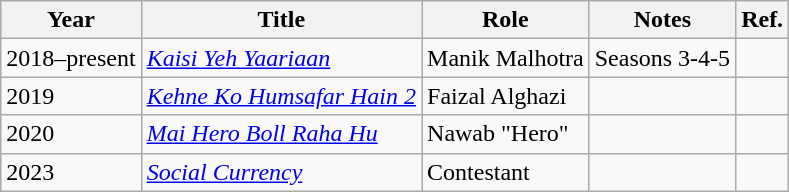<table class="wikitable sortable">
<tr>
<th>Year</th>
<th>Title</th>
<th>Role</th>
<th>Notes</th>
<th>Ref.</th>
</tr>
<tr>
<td>2018–present</td>
<td><em><a href='#'>Kaisi Yeh Yaariaan</a></em></td>
<td>Manik Malhotra</td>
<td>Seasons 3-4-5</td>
<td></td>
</tr>
<tr>
<td>2019</td>
<td><em><a href='#'>Kehne Ko Humsafar Hain 2</a></em></td>
<td>Faizal Alghazi</td>
<td></td>
<td></td>
</tr>
<tr>
<td>2020</td>
<td><em><a href='#'>Mai Hero Boll Raha Hu</a></em></td>
<td>Nawab "Hero"</td>
<td></td>
<td></td>
</tr>
<tr>
<td>2023</td>
<td><em><a href='#'>Social Currency</a></em></td>
<td>Contestant</td>
<td></td>
<td></td>
</tr>
</table>
